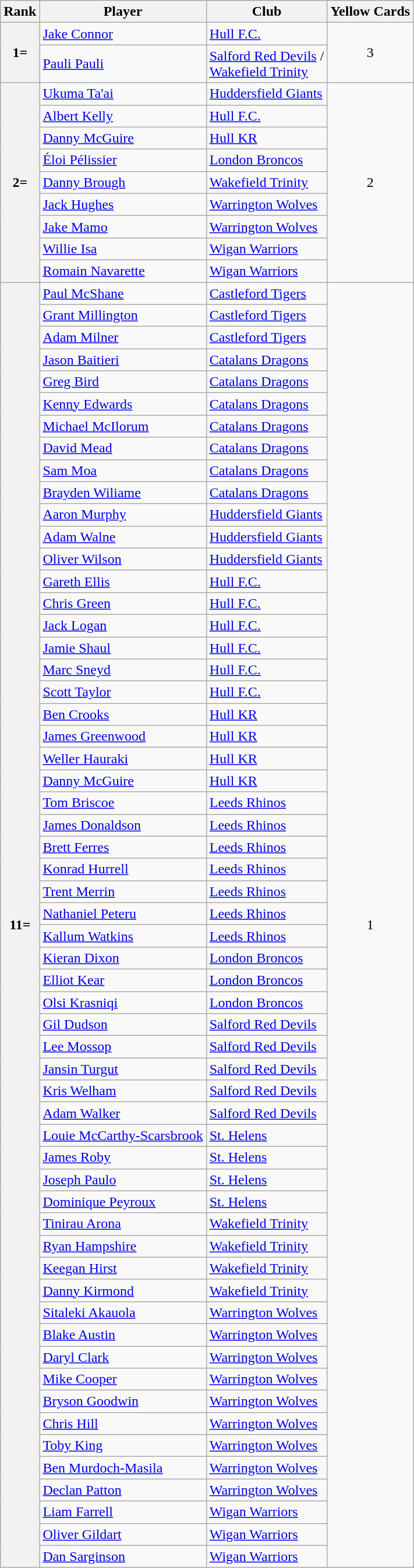<table class="wikitable sortable" style="text-align:center">
<tr>
<th>Rank</th>
<th>Player</th>
<th>Club</th>
<th> Yellow Cards</th>
</tr>
<tr>
<th Rowspan=2>1=</th>
<td align="left"> <a href='#'>Jake Connor</a></td>
<td align="left"> <a href='#'>Hull F.C.</a></td>
<td Rowspan=2>3</td>
</tr>
<tr>
<td align="left"> <a href='#'>Pauli Pauli</a></td>
<td align="left">  <a href='#'>Salford Red Devils</a> / <br>  <a href='#'>Wakefield Trinity</a></td>
</tr>
<tr>
<th Rowspan=9>2=</th>
<td align="left"> <a href='#'>Ukuma Ta'ai</a></td>
<td align="left"> <a href='#'>Huddersfield Giants</a></td>
<td Rowspan=9>2</td>
</tr>
<tr>
<td align="left"> <a href='#'>Albert Kelly</a></td>
<td align="left"> <a href='#'>Hull F.C.</a></td>
</tr>
<tr>
<td align="left"> <a href='#'>Danny McGuire</a></td>
<td align="left"> <a href='#'>Hull KR</a></td>
</tr>
<tr>
<td align="left"> <a href='#'>Éloi Pélissier</a></td>
<td align="left"> <a href='#'>London Broncos</a></td>
</tr>
<tr>
<td align="left"> <a href='#'>Danny Brough</a></td>
<td align="left"> <a href='#'>Wakefield Trinity</a></td>
</tr>
<tr>
<td align="left"> <a href='#'>Jack Hughes</a></td>
<td align="left"> <a href='#'>Warrington Wolves</a></td>
</tr>
<tr>
<td align="left"> <a href='#'>Jake Mamo</a></td>
<td align="left"> <a href='#'>Warrington Wolves</a></td>
</tr>
<tr>
<td align="left"> <a href='#'>Willie Isa</a></td>
<td align="left"> <a href='#'>Wigan Warriors</a></td>
</tr>
<tr>
<td align="left"> <a href='#'>Romain Navarette</a></td>
<td align="left"> <a href='#'>Wigan Warriors</a></td>
</tr>
<tr>
<th rowspan=58>11=</th>
<td align="left"> <a href='#'>Paul McShane</a></td>
<td align="left"> <a href='#'>Castleford Tigers</a></td>
<td Rowspan=58>1</td>
</tr>
<tr>
<td align="left"> <a href='#'>Grant Millington</a></td>
<td align="left"> <a href='#'>Castleford Tigers</a></td>
</tr>
<tr>
<td align="left"> <a href='#'>Adam Milner</a></td>
<td align="left"> <a href='#'>Castleford Tigers</a></td>
</tr>
<tr>
<td align="left"> <a href='#'>Jason Baitieri</a></td>
<td align="left"> <a href='#'>Catalans Dragons</a></td>
</tr>
<tr>
<td align="left"> <a href='#'>Greg Bird</a></td>
<td align="left"> <a href='#'>Catalans Dragons</a></td>
</tr>
<tr>
<td align="left"> <a href='#'> Kenny Edwards</a></td>
<td align="left"> <a href='#'>Catalans Dragons</a></td>
</tr>
<tr>
<td align="left"> <a href='#'>Michael McIlorum</a></td>
<td align="left"> <a href='#'>Catalans Dragons</a></td>
</tr>
<tr>
<td align="left"> <a href='#'>David Mead</a></td>
<td align="left"> <a href='#'>Catalans Dragons</a></td>
</tr>
<tr>
<td align="left"> <a href='#'>Sam Moa</a></td>
<td align="left"> <a href='#'>Catalans Dragons</a></td>
</tr>
<tr>
<td align="left"> <a href='#'>Brayden Wiliame</a></td>
<td align="left"> <a href='#'>Catalans Dragons</a></td>
</tr>
<tr>
<td align="left"> <a href='#'>Aaron Murphy</a></td>
<td align="left"> <a href='#'>Huddersfield Giants</a></td>
</tr>
<tr>
<td align="left"> <a href='#'>Adam Walne</a></td>
<td align="left"> <a href='#'>Huddersfield Giants</a></td>
</tr>
<tr>
<td align="left"> <a href='#'>Oliver Wilson</a></td>
<td align="left"> <a href='#'>Huddersfield Giants</a></td>
</tr>
<tr>
<td align="left"> <a href='#'>Gareth Ellis</a></td>
<td align="left"> <a href='#'>Hull F.C.</a></td>
</tr>
<tr>
<td align="left"> <a href='#'>Chris Green</a></td>
<td align="left"> <a href='#'>Hull F.C.</a></td>
</tr>
<tr>
<td align="left"> <a href='#'>Jack Logan</a></td>
<td align="left"> <a href='#'>Hull F.C.</a></td>
</tr>
<tr>
<td align="left"> <a href='#'>Jamie Shaul</a></td>
<td align="left"> <a href='#'>Hull F.C.</a></td>
</tr>
<tr>
<td align="left"> <a href='#'>Marc Sneyd</a></td>
<td align="left"> <a href='#'>Hull F.C.</a></td>
</tr>
<tr>
<td align="left"> <a href='#'>Scott Taylor</a></td>
<td align="left"> <a href='#'>Hull F.C.</a></td>
</tr>
<tr>
<td align="left"> <a href='#'>Ben Crooks</a></td>
<td align="left"> <a href='#'>Hull KR</a></td>
</tr>
<tr>
<td align="left"> <a href='#'>James Greenwood</a></td>
<td align="left"> <a href='#'>Hull KR</a></td>
</tr>
<tr>
<td align="left"> <a href='#'>Weller Hauraki</a></td>
<td align="left"> <a href='#'>Hull KR</a></td>
</tr>
<tr>
<td align="left"> <a href='#'>Danny McGuire</a></td>
<td align="left"> <a href='#'>Hull KR</a></td>
</tr>
<tr>
<td align="left"> <a href='#'>Tom Briscoe</a></td>
<td align="left"> <a href='#'>Leeds Rhinos</a></td>
</tr>
<tr>
<td align="left"> <a href='#'>James Donaldson</a></td>
<td align="left"> <a href='#'>Leeds Rhinos</a></td>
</tr>
<tr>
<td align="left"> <a href='#'>Brett Ferres</a></td>
<td align="left"> <a href='#'>Leeds Rhinos</a></td>
</tr>
<tr>
<td align="left"> <a href='#'>Konrad Hurrell</a></td>
<td align="left"> <a href='#'>Leeds Rhinos</a></td>
</tr>
<tr>
<td align="left"> <a href='#'>Trent Merrin</a></td>
<td align="left"> <a href='#'>Leeds Rhinos</a></td>
</tr>
<tr>
<td align="left"> <a href='#'>Nathaniel Peteru</a></td>
<td align="left"> <a href='#'>Leeds Rhinos</a></td>
</tr>
<tr>
<td align="left"> <a href='#'>Kallum Watkins</a></td>
<td align="left"> <a href='#'>Leeds Rhinos</a></td>
</tr>
<tr>
<td align="left"> <a href='#'>Kieran Dixon</a></td>
<td align="left"> <a href='#'>London Broncos</a></td>
</tr>
<tr>
<td align="left"> <a href='#'>Elliot Kear</a></td>
<td align="left"> <a href='#'>London Broncos</a></td>
</tr>
<tr>
<td align="left"> <a href='#'>Olsi Krasniqi</a></td>
<td align="left"> <a href='#'>London Broncos</a></td>
</tr>
<tr>
<td align="left"> <a href='#'>Gil Dudson</a></td>
<td align="left"> <a href='#'>Salford Red Devils</a></td>
</tr>
<tr>
<td align="left"> <a href='#'>Lee Mossop</a></td>
<td align="left"> <a href='#'>Salford Red Devils</a></td>
</tr>
<tr>
<td align="left"> <a href='#'>Jansin Turgut</a></td>
<td align="left"> <a href='#'>Salford Red Devils</a></td>
</tr>
<tr>
<td align="left"> <a href='#'>Kris Welham</a></td>
<td align="left"> <a href='#'>Salford Red Devils</a></td>
</tr>
<tr>
<td align="left"> <a href='#'>Adam Walker</a></td>
<td align="left"> <a href='#'>Salford Red Devils</a></td>
</tr>
<tr>
<td align="left"> <a href='#'>Louie McCarthy-Scarsbrook</a></td>
<td align="left"> <a href='#'>St. Helens</a></td>
</tr>
<tr>
<td align="left"> <a href='#'>James Roby</a></td>
<td align="left"> <a href='#'>St. Helens</a></td>
</tr>
<tr>
<td align="left"> <a href='#'>Joseph Paulo</a></td>
<td align="left"> <a href='#'>St. Helens</a></td>
</tr>
<tr>
<td align="left"> <a href='#'>Dominique Peyroux</a></td>
<td align="left"> <a href='#'>St. Helens</a></td>
</tr>
<tr>
<td align="left"> <a href='#'>Tinirau Arona</a></td>
<td align="left"> <a href='#'>Wakefield Trinity</a></td>
</tr>
<tr>
<td align="left"> <a href='#'>Ryan Hampshire</a></td>
<td align="left"> <a href='#'>Wakefield Trinity</a></td>
</tr>
<tr>
<td align="left"> <a href='#'>Keegan Hirst</a></td>
<td align="left"> <a href='#'>Wakefield Trinity</a></td>
</tr>
<tr>
<td align="left"> <a href='#'>Danny Kirmond</a></td>
<td align="left"> <a href='#'>Wakefield Trinity</a></td>
</tr>
<tr>
<td align="left"> <a href='#'>Sitaleki Akauola</a></td>
<td align="left"> <a href='#'>Warrington Wolves</a></td>
</tr>
<tr>
<td align="left"> <a href='#'>Blake Austin</a></td>
<td align="left"> <a href='#'>Warrington Wolves</a></td>
</tr>
<tr>
<td align="left"> <a href='#'>Daryl Clark</a></td>
<td align="left"> <a href='#'>Warrington Wolves</a></td>
</tr>
<tr>
<td align="left"> <a href='#'>Mike Cooper</a></td>
<td align="left"> <a href='#'>Warrington Wolves</a></td>
</tr>
<tr>
<td align="left"> <a href='#'>Bryson Goodwin</a></td>
<td align="left"> <a href='#'>Warrington Wolves</a></td>
</tr>
<tr>
<td align="left"> <a href='#'>Chris Hill</a></td>
<td align="left"> <a href='#'>Warrington Wolves</a></td>
</tr>
<tr>
<td align="left"> <a href='#'>Toby King</a></td>
<td align="left"> <a href='#'>Warrington Wolves</a></td>
</tr>
<tr>
<td align="left"> <a href='#'>Ben Murdoch-Masila</a></td>
<td align="left"> <a href='#'>Warrington Wolves</a></td>
</tr>
<tr>
<td align="left"> <a href='#'>Declan Patton</a></td>
<td align="left"> <a href='#'>Warrington Wolves</a></td>
</tr>
<tr>
<td align="left"> <a href='#'>Liam Farrell</a></td>
<td align="left"> <a href='#'>Wigan Warriors</a></td>
</tr>
<tr>
<td align="left"> <a href='#'>Oliver Gildart</a></td>
<td align="left"> <a href='#'>Wigan Warriors</a></td>
</tr>
<tr>
<td align="left"> <a href='#'>Dan Sarginson</a></td>
<td align="left"> <a href='#'>Wigan Warriors</a></td>
</tr>
</table>
